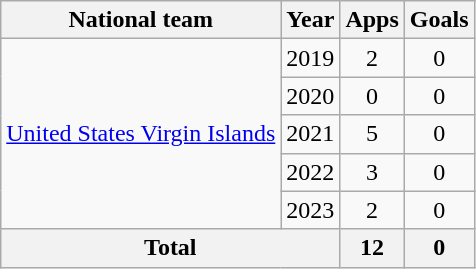<table class="wikitable" style="text-align:center">
<tr>
<th>National team</th>
<th>Year</th>
<th>Apps</th>
<th>Goals</th>
</tr>
<tr>
<td rowspan="5"><a href='#'>United States Virgin Islands</a></td>
<td>2019</td>
<td>2</td>
<td>0</td>
</tr>
<tr>
<td>2020</td>
<td>0</td>
<td>0</td>
</tr>
<tr>
<td>2021</td>
<td>5</td>
<td>0</td>
</tr>
<tr>
<td>2022</td>
<td>3</td>
<td>0</td>
</tr>
<tr>
<td>2023</td>
<td>2</td>
<td>0</td>
</tr>
<tr>
<th colspan=2>Total</th>
<th>12</th>
<th>0</th>
</tr>
</table>
